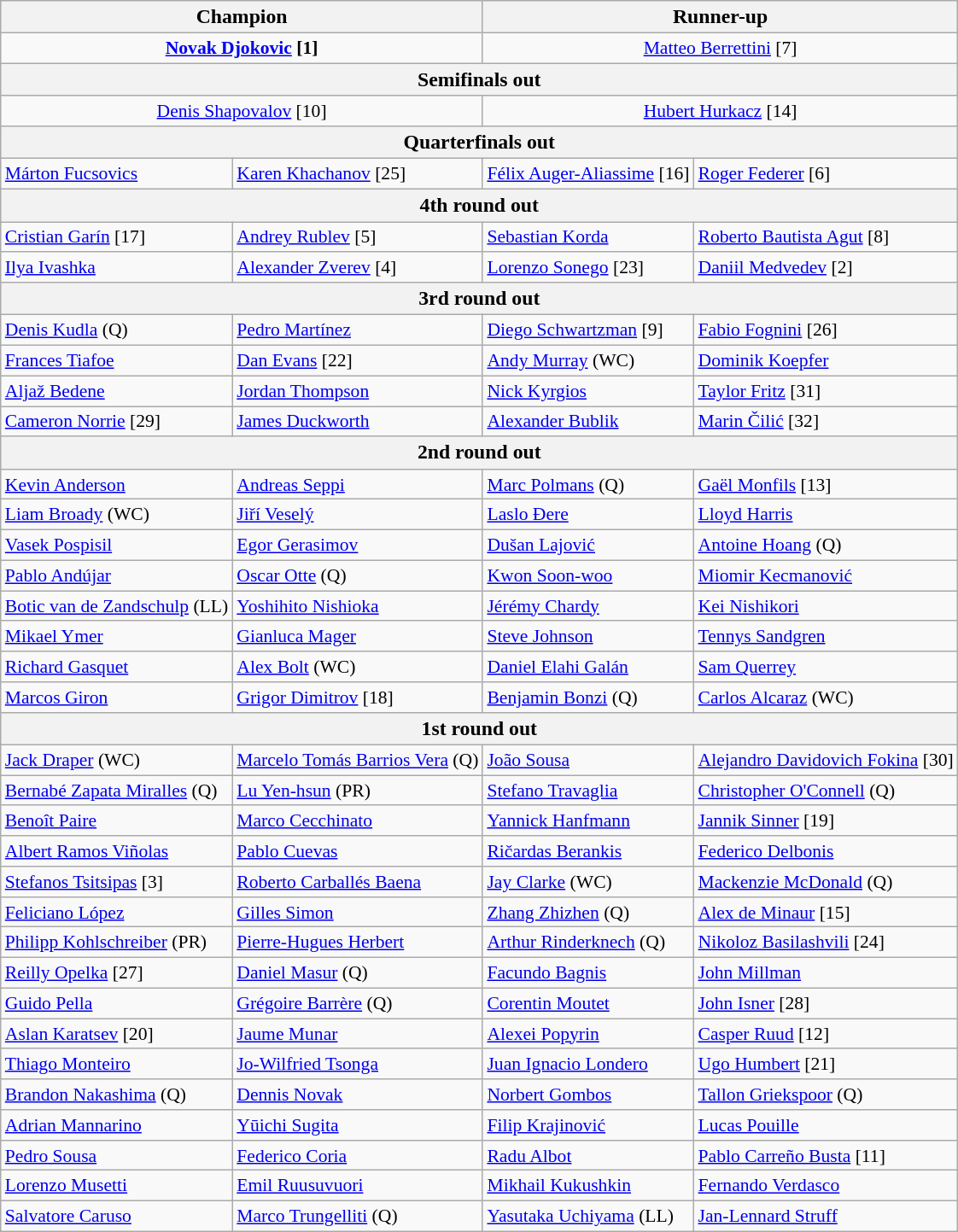<table class="wikitable collapsible collapsed" style="font-size:90%">
<tr style="font-size:110%">
<th colspan="2"><strong>Champion</strong></th>
<th colspan="2">Runner-up</th>
</tr>
<tr style="text-align:center;">
<td colspan="2"> <strong><a href='#'>Novak Djokovic</a> [1]</strong></td>
<td colspan="2"> <a href='#'>Matteo Berrettini</a> [7]</td>
</tr>
<tr style="font-size:110%">
<th colspan="4">Semifinals out</th>
</tr>
<tr style="text-align:center;">
<td colspan="2"> <a href='#'>Denis Shapovalov</a> [10]</td>
<td colspan="2"> <a href='#'>Hubert Hurkacz</a> [14]</td>
</tr>
<tr style="font-size:110%">
<th colspan="4">Quarterfinals out</th>
</tr>
<tr>
<td> <a href='#'>Márton Fucsovics</a></td>
<td> <a href='#'>Karen Khachanov</a> [25]</td>
<td> <a href='#'>Félix Auger-Aliassime</a> [16]</td>
<td> <a href='#'>Roger Federer</a> [6]</td>
</tr>
<tr style="font-size:110%">
<th colspan="4">4th round out</th>
</tr>
<tr>
<td> <a href='#'>Cristian Garín</a> [17]</td>
<td> <a href='#'>Andrey Rublev</a> [5]</td>
<td> <a href='#'>Sebastian Korda</a></td>
<td> <a href='#'>Roberto Bautista Agut</a> [8]</td>
</tr>
<tr>
<td> <a href='#'>Ilya Ivashka</a></td>
<td> <a href='#'>Alexander Zverev</a> [4]</td>
<td> <a href='#'>Lorenzo Sonego</a> [23]</td>
<td> <a href='#'>Daniil Medvedev</a> [2]</td>
</tr>
<tr style="font-size:110%">
<th colspan="4">3rd round out</th>
</tr>
<tr>
<td> <a href='#'>Denis Kudla</a> (Q)</td>
<td> <a href='#'>Pedro Martínez</a></td>
<td> <a href='#'>Diego Schwartzman</a> [9]</td>
<td> <a href='#'>Fabio Fognini</a> [26]</td>
</tr>
<tr>
<td> <a href='#'>Frances Tiafoe</a></td>
<td> <a href='#'>Dan Evans</a> [22]</td>
<td> <a href='#'>Andy Murray</a> (WC)</td>
<td> <a href='#'>Dominik Koepfer</a></td>
</tr>
<tr>
<td> <a href='#'>Aljaž Bedene</a></td>
<td> <a href='#'>Jordan Thompson</a></td>
<td> <a href='#'>Nick Kyrgios</a></td>
<td> <a href='#'>Taylor Fritz</a> [31]</td>
</tr>
<tr>
<td> <a href='#'>Cameron Norrie</a> [29]</td>
<td> <a href='#'>James Duckworth</a></td>
<td> <a href='#'>Alexander Bublik</a></td>
<td> <a href='#'>Marin Čilić</a> [32]</td>
</tr>
<tr style="font-size:110%">
<th colspan="4">2nd round out</th>
</tr>
<tr>
<td> <a href='#'>Kevin Anderson</a></td>
<td> <a href='#'>Andreas Seppi</a></td>
<td> <a href='#'>Marc Polmans</a> (Q)</td>
<td> <a href='#'>Gaël Monfils</a> [13]</td>
</tr>
<tr>
<td> <a href='#'>Liam Broady</a> (WC)</td>
<td> <a href='#'>Jiří Veselý</a></td>
<td> <a href='#'>Laslo Đere</a></td>
<td> <a href='#'>Lloyd Harris</a></td>
</tr>
<tr>
<td> <a href='#'>Vasek Pospisil</a></td>
<td> <a href='#'>Egor Gerasimov</a></td>
<td> <a href='#'>Dušan Lajović</a></td>
<td> <a href='#'>Antoine Hoang</a> (Q)</td>
</tr>
<tr>
<td> <a href='#'>Pablo Andújar</a></td>
<td> <a href='#'>Oscar Otte</a> (Q)</td>
<td> <a href='#'>Kwon Soon-woo</a></td>
<td> <a href='#'>Miomir Kecmanović</a></td>
</tr>
<tr>
<td> <a href='#'>Botic van de Zandschulp</a> (LL)</td>
<td> <a href='#'>Yoshihito Nishioka</a></td>
<td> <a href='#'>Jérémy Chardy</a></td>
<td> <a href='#'>Kei Nishikori</a></td>
</tr>
<tr>
<td> <a href='#'>Mikael Ymer</a></td>
<td> <a href='#'>Gianluca Mager</a></td>
<td> <a href='#'>Steve Johnson</a></td>
<td> <a href='#'>Tennys Sandgren</a></td>
</tr>
<tr>
<td> <a href='#'>Richard Gasquet</a></td>
<td> <a href='#'>Alex Bolt</a> (WC)</td>
<td> <a href='#'>Daniel Elahi Galán</a></td>
<td> <a href='#'>Sam Querrey</a></td>
</tr>
<tr>
<td> <a href='#'>Marcos Giron</a></td>
<td> <a href='#'>Grigor Dimitrov</a> [18]</td>
<td> <a href='#'>Benjamin Bonzi</a> (Q)</td>
<td> <a href='#'>Carlos Alcaraz</a> (WC)</td>
</tr>
<tr style="font-size:110%">
<th colspan="4">1st round out</th>
</tr>
<tr>
<td> <a href='#'>Jack Draper</a> (WC)</td>
<td> <a href='#'>Marcelo Tomás Barrios Vera</a> (Q)</td>
<td> <a href='#'>João Sousa</a></td>
<td> <a href='#'>Alejandro Davidovich Fokina</a> [30]</td>
</tr>
<tr>
<td> <a href='#'>Bernabé Zapata Miralles</a> (Q)</td>
<td> <a href='#'>Lu Yen-hsun</a> (PR)</td>
<td> <a href='#'>Stefano Travaglia</a></td>
<td> <a href='#'>Christopher O'Connell</a> (Q)</td>
</tr>
<tr>
<td> <a href='#'>Benoît Paire</a></td>
<td> <a href='#'>Marco Cecchinato</a></td>
<td> <a href='#'>Yannick Hanfmann</a></td>
<td> <a href='#'>Jannik Sinner</a> [19]</td>
</tr>
<tr>
<td> <a href='#'>Albert Ramos Viñolas</a></td>
<td> <a href='#'>Pablo Cuevas</a></td>
<td> <a href='#'>Ričardas Berankis</a></td>
<td> <a href='#'>Federico Delbonis</a></td>
</tr>
<tr>
<td> <a href='#'>Stefanos Tsitsipas</a> [3]</td>
<td> <a href='#'>Roberto Carballés Baena</a></td>
<td> <a href='#'>Jay Clarke</a> (WC)</td>
<td> <a href='#'>Mackenzie McDonald</a> (Q)</td>
</tr>
<tr>
<td> <a href='#'>Feliciano López</a></td>
<td> <a href='#'>Gilles Simon</a></td>
<td> <a href='#'>Zhang Zhizhen</a> (Q)</td>
<td> <a href='#'>Alex de Minaur</a> [15]</td>
</tr>
<tr>
<td> <a href='#'>Philipp Kohlschreiber</a> (PR)</td>
<td> <a href='#'>Pierre-Hugues Herbert</a></td>
<td> <a href='#'>Arthur Rinderknech</a> (Q)</td>
<td> <a href='#'>Nikoloz Basilashvili</a> [24]</td>
</tr>
<tr>
<td> <a href='#'>Reilly Opelka</a> [27]</td>
<td> <a href='#'>Daniel Masur</a> (Q)</td>
<td> <a href='#'>Facundo Bagnis</a></td>
<td> <a href='#'>John Millman</a></td>
</tr>
<tr>
<td> <a href='#'>Guido Pella</a></td>
<td> <a href='#'>Grégoire Barrère</a> (Q)</td>
<td> <a href='#'>Corentin Moutet</a></td>
<td> <a href='#'>John Isner</a> [28]</td>
</tr>
<tr>
<td> <a href='#'>Aslan Karatsev</a> [20]</td>
<td> <a href='#'>Jaume Munar</a></td>
<td> <a href='#'>Alexei Popyrin</a></td>
<td> <a href='#'>Casper Ruud</a> [12]</td>
</tr>
<tr>
<td> <a href='#'>Thiago Monteiro</a></td>
<td> <a href='#'>Jo-Wilfried Tsonga</a></td>
<td> <a href='#'>Juan Ignacio Londero</a></td>
<td> <a href='#'>Ugo Humbert</a> [21]</td>
</tr>
<tr>
<td> <a href='#'>Brandon Nakashima</a> (Q)</td>
<td> <a href='#'>Dennis Novak</a></td>
<td> <a href='#'>Norbert Gombos</a></td>
<td> <a href='#'>Tallon Griekspoor</a> (Q)</td>
</tr>
<tr>
<td> <a href='#'>Adrian Mannarino</a></td>
<td> <a href='#'>Yūichi Sugita</a></td>
<td> <a href='#'>Filip Krajinović</a></td>
<td> <a href='#'>Lucas Pouille</a></td>
</tr>
<tr>
<td> <a href='#'>Pedro Sousa</a></td>
<td> <a href='#'>Federico Coria</a></td>
<td> <a href='#'>Radu Albot</a></td>
<td> <a href='#'>Pablo Carreño Busta</a> [11]</td>
</tr>
<tr>
<td> <a href='#'>Lorenzo Musetti</a></td>
<td> <a href='#'>Emil Ruusuvuori</a></td>
<td> <a href='#'>Mikhail Kukushkin</a></td>
<td> <a href='#'>Fernando Verdasco</a></td>
</tr>
<tr>
<td> <a href='#'>Salvatore Caruso</a></td>
<td> <a href='#'>Marco Trungelliti</a> (Q)</td>
<td> <a href='#'>Yasutaka Uchiyama</a> (LL)</td>
<td> <a href='#'>Jan-Lennard Struff</a></td>
</tr>
</table>
